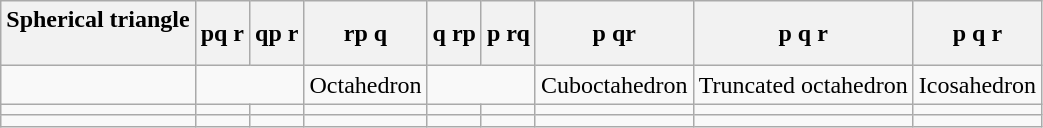<table class="wikitable">
<tr>
<th>Spherical triangle<br><br></th>
<th>pq r</th>
<th>qp r</th>
<th>rp q</th>
<th>q rp</th>
<th>p rq</th>
<th>p qr</th>
<th>p q r</th>
<th>p q r</th>
</tr>
<tr valign="top">
<td></td>
<td colspan="2" align="center"></td>
<td>Octahedron</td>
<td colspan="2" align="center"></td>
<td>Cuboctahedron</td>
<td>Truncated octahedron</td>
<td>Icosahedron</td>
</tr>
<tr valign="top">
<td></td>
<td></td>
<td></td>
<td></td>
<td></td>
<td></td>
<td></td>
<td></td>
<td></td>
</tr>
<tr valign="top">
<td></td>
<td></td>
<td></td>
<td></td>
<td></td>
<td></td>
<td></td>
<td></td>
<td></td>
</tr>
</table>
